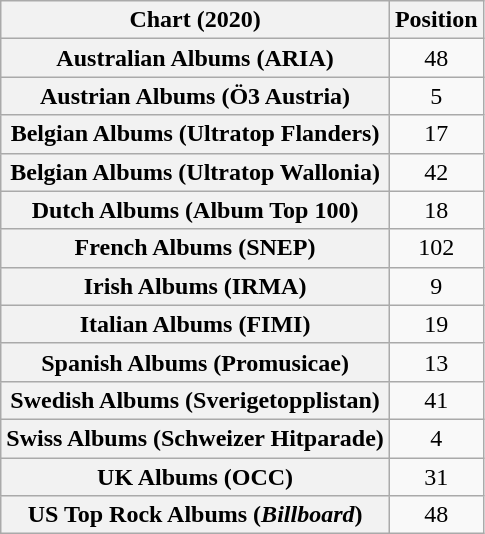<table class="wikitable sortable plainrowheaders" style="text-align:center">
<tr>
<th scope="col">Chart (2020)</th>
<th scope="col">Position</th>
</tr>
<tr>
<th scope="row">Australian Albums (ARIA)</th>
<td>48</td>
</tr>
<tr>
<th scope="row">Austrian Albums (Ö3 Austria)</th>
<td>5</td>
</tr>
<tr>
<th scope="row">Belgian Albums (Ultratop Flanders)</th>
<td>17</td>
</tr>
<tr>
<th scope="row">Belgian Albums (Ultratop Wallonia)</th>
<td>42</td>
</tr>
<tr>
<th scope="row">Dutch Albums (Album Top 100)</th>
<td>18</td>
</tr>
<tr>
<th scope="row">French Albums (SNEP)</th>
<td>102</td>
</tr>
<tr>
<th scope="row">Irish Albums (IRMA)</th>
<td>9</td>
</tr>
<tr>
<th scope="row">Italian Albums (FIMI)</th>
<td>19</td>
</tr>
<tr>
<th scope="row">Spanish Albums (Promusicae) </th>
<td>13</td>
</tr>
<tr>
<th scope="row">Swedish Albums (Sverigetopplistan)</th>
<td>41</td>
</tr>
<tr>
<th scope="row">Swiss Albums (Schweizer Hitparade)</th>
<td>4</td>
</tr>
<tr>
<th scope="row">UK Albums (OCC)</th>
<td>31</td>
</tr>
<tr>
<th scope="row">US Top Rock Albums (<em>Billboard</em>)</th>
<td>48</td>
</tr>
</table>
